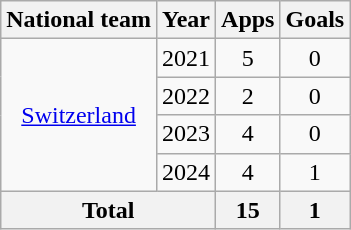<table class=wikitable style=text-align:center>
<tr>
<th>National team</th>
<th>Year</th>
<th>Apps</th>
<th>Goals</th>
</tr>
<tr>
<td rowspan="4"><a href='#'>Switzerland</a></td>
<td>2021</td>
<td>5</td>
<td>0</td>
</tr>
<tr>
<td>2022</td>
<td>2</td>
<td>0</td>
</tr>
<tr>
<td>2023</td>
<td>4</td>
<td>0</td>
</tr>
<tr>
<td>2024</td>
<td>4</td>
<td>1</td>
</tr>
<tr>
<th colspan="2">Total</th>
<th>15</th>
<th>1</th>
</tr>
</table>
